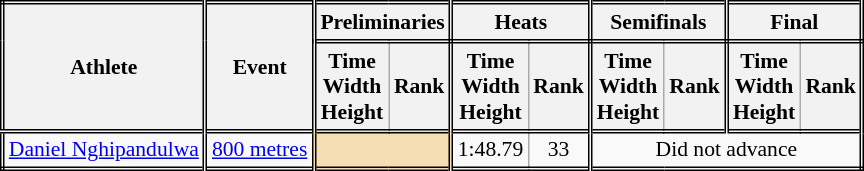<table class=wikitable style="font-size:90%; border: double;">
<tr>
<th rowspan="2" style="border-right:double">Athlete</th>
<th rowspan="2" style="border-right:double">Event</th>
<th colspan="2" style="border-right:double; border-bottom:double;">Preliminaries</th>
<th colspan="2" style="border-right:double; border-bottom:double;">Heats</th>
<th colspan="2" style="border-right:double; border-bottom:double;">Semifinals</th>
<th colspan="2" style="border-right:double; border-bottom:double;">Final</th>
</tr>
<tr>
<th>Time<br>Width<br>Height</th>
<th style="border-right:double">Rank</th>
<th>Time<br>Width<br>Height</th>
<th style="border-right:double">Rank</th>
<th>Time<br>Width<br>Height</th>
<th style="border-right:double">Rank</th>
<th>Time<br>Width<br>Height</th>
<th style="border-right:double">Rank</th>
</tr>
<tr style="border-top: double;">
<td style="border-right:double"><a href='#'>Daniel Nghipandulwa</a></td>
<td style="border-right:double"><a href='#'>800 metres</a></td>
<td style="border-right:double" colspan= 2 bgcolor="wheat"></td>
<td align=center>1:48.79</td>
<td align=center style="border-right:double">33</td>
<td colspan="4" align=center>Did not advance</td>
</tr>
</table>
